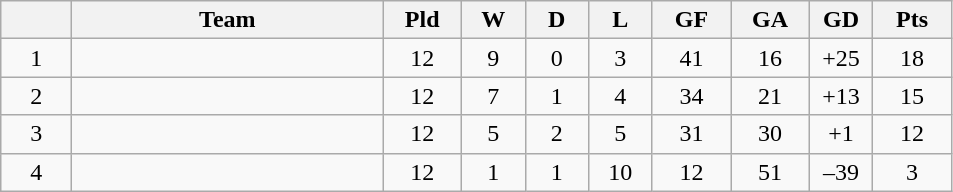<table class="wikitable" style="text-align: center;">
<tr>
<th style="width: 40px;"></th>
<th style="width: 200px;">Team</th>
<th style="width: 45px;">Pld</th>
<th style="width: 35px;">W</th>
<th style="width: 35px;">D</th>
<th style="width: 35px;">L</th>
<th style="width: 45px;">GF</th>
<th style="width: 45px;">GA</th>
<th style="width: 35px;">GD</th>
<th style="width: 45px;">Pts</th>
</tr>
<tr>
<td>1</td>
<td style="text-align: left;"></td>
<td>12</td>
<td>9</td>
<td>0</td>
<td>3</td>
<td>41</td>
<td>16</td>
<td>+25</td>
<td>18</td>
</tr>
<tr>
<td>2</td>
<td style="text-align: left;"></td>
<td>12</td>
<td>7</td>
<td>1</td>
<td>4</td>
<td>34</td>
<td>21</td>
<td>+13</td>
<td>15</td>
</tr>
<tr>
<td>3</td>
<td style="text-align: left;"></td>
<td>12</td>
<td>5</td>
<td>2</td>
<td>5</td>
<td>31</td>
<td>30</td>
<td>+1</td>
<td>12</td>
</tr>
<tr>
<td>4</td>
<td style="text-align: left;"></td>
<td>12</td>
<td>1</td>
<td>1</td>
<td>10</td>
<td>12</td>
<td>51</td>
<td>–39</td>
<td>3</td>
</tr>
</table>
